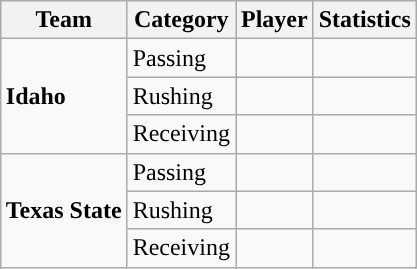<table class="wikitable" style="float: right;">
<tr>
<th>Team</th>
<th>Category</th>
<th>Player</th>
<th>Statistics</th>
</tr>
<tr>
<td rowspan=3><strong>Idaho</strong></td>
<td>Passing</td>
<td></td>
<td></td>
</tr>
<tr>
<td>Rushing</td>
<td></td>
<td></td>
</tr>
<tr>
<td>Receiving</td>
<td></td>
<td></td>
</tr>
<tr>
<td rowspan=3><strong>Texas State</strong></td>
<td>Passing</td>
<td></td>
<td></td>
</tr>
<tr>
<td>Rushing</td>
<td></td>
<td></td>
</tr>
<tr>
<td>Receiving</td>
<td></td>
<td></td>
</tr>
</table>
